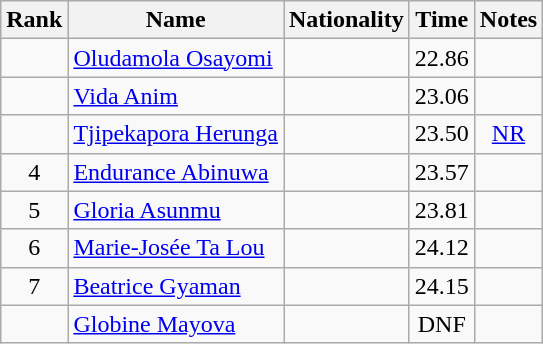<table class="wikitable sortable" style="text-align:center">
<tr>
<th>Rank</th>
<th>Name</th>
<th>Nationality</th>
<th>Time</th>
<th>Notes</th>
</tr>
<tr>
<td></td>
<td align=left><a href='#'>Oludamola Osayomi</a></td>
<td align=left></td>
<td>22.86</td>
<td></td>
</tr>
<tr>
<td></td>
<td align=left><a href='#'>Vida Anim</a></td>
<td align=left></td>
<td>23.06</td>
<td></td>
</tr>
<tr>
<td></td>
<td align=left><a href='#'>Tjipekapora Herunga</a></td>
<td align=left></td>
<td>23.50</td>
<td><a href='#'>NR</a></td>
</tr>
<tr>
<td>4</td>
<td align=left><a href='#'>Endurance Abinuwa</a></td>
<td align=left></td>
<td>23.57</td>
<td></td>
</tr>
<tr>
<td>5</td>
<td align=left><a href='#'>Gloria Asunmu</a></td>
<td align=left></td>
<td>23.81</td>
<td></td>
</tr>
<tr>
<td>6</td>
<td align=left><a href='#'>Marie-Josée Ta Lou</a></td>
<td align=left></td>
<td>24.12</td>
<td></td>
</tr>
<tr>
<td>7</td>
<td align=left><a href='#'>Beatrice Gyaman</a></td>
<td align=left></td>
<td>24.15</td>
<td></td>
</tr>
<tr>
<td></td>
<td align=left><a href='#'>Globine Mayova</a></td>
<td align=left></td>
<td>DNF</td>
<td></td>
</tr>
</table>
